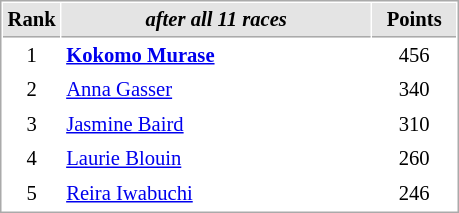<table cellspacing="1" cellpadding="3" style="border:1px solid #aaa; font-size:86%;">
<tr style="background:#e4e4e4;">
<th style="border-bottom:1px solid #aaa; width:10px;">Rank</th>
<th style="border-bottom:1px solid #aaa; width:200px;"><em>after all 11 races</em></th>
<th style="border-bottom:1px solid #aaa; width:50px;">Points</th>
</tr>
<tr>
<td align=center>1</td>
<td><strong> <a href='#'>Kokomo Murase</a></strong></td>
<td align=center>456</td>
</tr>
<tr>
<td align=center>2</td>
<td> <a href='#'>Anna Gasser</a></td>
<td align=center>340</td>
</tr>
<tr>
<td align=center>3</td>
<td> <a href='#'>Jasmine Baird</a></td>
<td align=center>310</td>
</tr>
<tr>
<td align=center>4</td>
<td> <a href='#'>Laurie Blouin</a></td>
<td align=center>260</td>
</tr>
<tr>
<td align=center>5</td>
<td> <a href='#'>Reira Iwabuchi</a></td>
<td align=center>246</td>
</tr>
</table>
